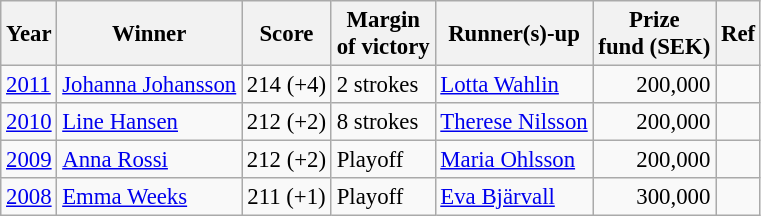<table class=wikitable style="font-size:95%">
<tr>
<th>Year</th>
<th>Winner</th>
<th>Score</th>
<th>Margin<br>of victory</th>
<th>Runner(s)-up</th>
<th>Prize<br>fund (SEK)</th>
<th>Ref</th>
</tr>
<tr>
<td><a href='#'>2011</a></td>
<td> <a href='#'>Johanna Johansson</a></td>
<td align=center>214 (+4)</td>
<td>2 strokes</td>
<td> <a href='#'>Lotta Wahlin</a></td>
<td align=right>200,000</td>
<td></td>
</tr>
<tr>
<td><a href='#'>2010</a></td>
<td> <a href='#'>Line Hansen</a></td>
<td align=center>212 (+2)</td>
<td>8 strokes</td>
<td> <a href='#'>Therese Nilsson</a></td>
<td align=right>200,000</td>
<td></td>
</tr>
<tr>
<td><a href='#'>2009</a></td>
<td> <a href='#'>Anna Rossi</a></td>
<td align=center>212 (+2)</td>
<td>Playoff</td>
<td> <a href='#'>Maria Ohlsson</a></td>
<td align=right>200,000</td>
<td></td>
</tr>
<tr>
<td><a href='#'>2008</a></td>
<td> <a href='#'>Emma Weeks</a></td>
<td align=center>211 (+1)</td>
<td>Playoff</td>
<td> <a href='#'>Eva Bjärvall</a></td>
<td align=right>300,000</td>
<td></td>
</tr>
</table>
